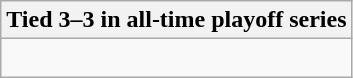<table class="wikitable collapsible collapsed">
<tr>
<th>Tied 3–3 in all-time playoff series</th>
</tr>
<tr>
<td><br>




</td>
</tr>
</table>
